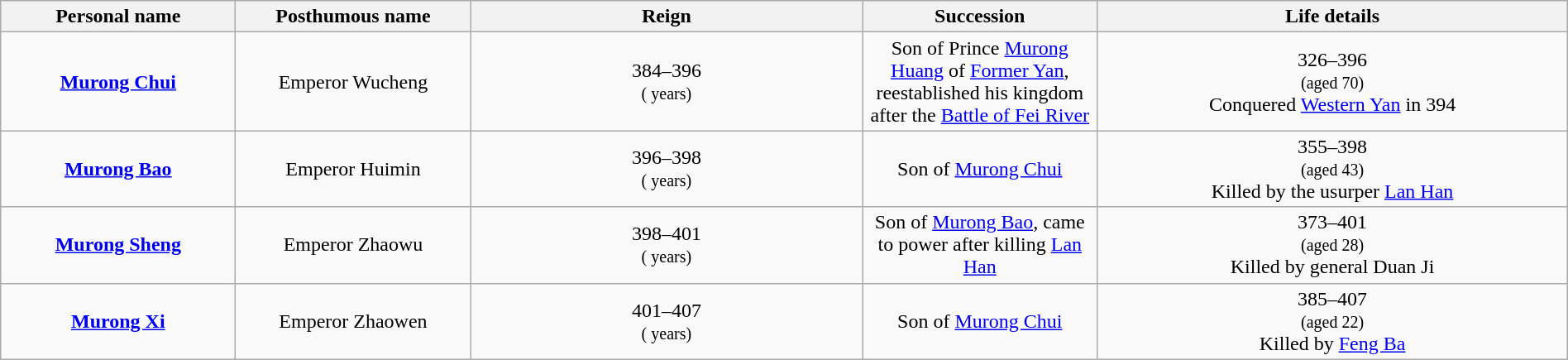<table class="wikitable plainrowheaders" style="text-align:center; width:100%;">
<tr>
<th scope="col" width="15%">Personal name</th>
<th scope="col" width="15%">Posthumous name</th>
<th scope="col" width="25%">Reign</th>
<th scope="col" width="15%">Succession</th>
<th scope="col" width="30%">Life details</th>
</tr>
<tr>
<td><strong><a href='#'>Murong Chui</a></strong><br></td>
<td>Emperor Wucheng<br></td>
<td>384–396<br><small>( years)</small><br><small></small></td>
<td>Son of Prince <a href='#'>Murong Huang</a> of <a href='#'>Former Yan</a>, reestablished his kingdom after the <a href='#'>Battle of Fei River</a></td>
<td>326–396<br><small>(aged 70)</small><br>Conquered <a href='#'>Western Yan</a> in 394</td>
</tr>
<tr>
<td><strong><a href='#'>Murong Bao</a></strong><br></td>
<td>Emperor Huimin<br></td>
<td>396–398<br><small>( years)</small><br><small></small></td>
<td>Son of <a href='#'>Murong Chui</a></td>
<td>355–398<br><small>(aged 43)</small><br>Killed by the usurper <a href='#'>Lan Han</a></td>
</tr>
<tr>
<td><strong><a href='#'>Murong Sheng</a></strong><br></td>
<td>Emperor Zhaowu<br></td>
<td>398–401<br><small>( years)</small><br><small></small></td>
<td>Son of <a href='#'>Murong Bao</a>, came to power after killing <a href='#'>Lan Han</a></td>
<td>373–401<br><small>(aged 28)</small><br>Killed by general Duan Ji</td>
</tr>
<tr>
<td><strong><a href='#'>Murong Xi</a></strong><br></td>
<td>Emperor Zhaowen<br></td>
<td>401–407<br><small>( years)</small><br><small></small></td>
<td>Son of <a href='#'>Murong Chui</a></td>
<td>385–407<br><small>(aged 22)</small><br>Killed by <a href='#'>Feng Ba</a></td>
</tr>
</table>
